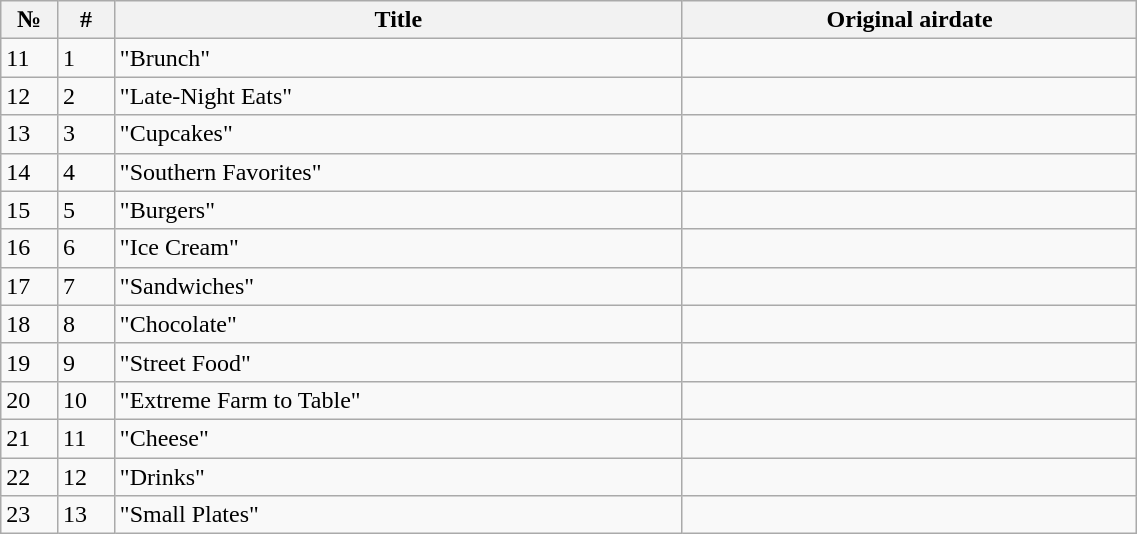<table class="wikitable" style="width:60%;">
<tr>
<th style="width:5%;">№</th>
<th style="width:5%;">#</th>
<th style="width:50%;">Title</th>
<th style="width:40%;">Original airdate</th>
</tr>
<tr>
<td>11</td>
<td>1</td>
<td>"Brunch"</td>
<td></td>
</tr>
<tr>
<td>12</td>
<td>2</td>
<td>"Late-Night Eats"</td>
<td></td>
</tr>
<tr>
<td>13</td>
<td>3</td>
<td>"Cupcakes"</td>
<td></td>
</tr>
<tr>
<td>14</td>
<td>4</td>
<td>"Southern Favorites"</td>
<td></td>
</tr>
<tr>
<td>15</td>
<td>5</td>
<td>"Burgers"</td>
<td></td>
</tr>
<tr>
<td>16</td>
<td>6</td>
<td>"Ice Cream"</td>
<td></td>
</tr>
<tr>
<td>17</td>
<td>7</td>
<td>"Sandwiches"</td>
<td></td>
</tr>
<tr>
<td>18</td>
<td>8</td>
<td>"Chocolate"</td>
<td></td>
</tr>
<tr>
<td>19</td>
<td>9</td>
<td>"Street Food"</td>
<td></td>
</tr>
<tr>
<td>20</td>
<td>10</td>
<td>"Extreme Farm to Table"</td>
<td></td>
</tr>
<tr>
<td>21</td>
<td>11</td>
<td>"Cheese"</td>
<td></td>
</tr>
<tr>
<td>22</td>
<td>12</td>
<td>"Drinks"</td>
<td></td>
</tr>
<tr>
<td>23</td>
<td>13</td>
<td>"Small Plates"</td>
<td></td>
</tr>
</table>
